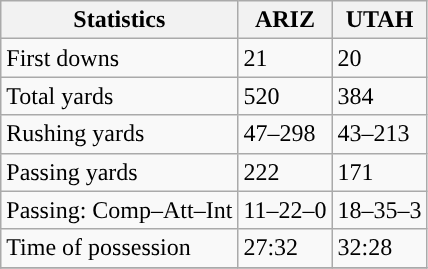<table class="wikitable" style="float: left;">
<tr>
<th>Statistics</th>
<th>ARIZ</th>
<th>UTAH</th>
</tr>
<tr>
<td>First downs</td>
<td>21</td>
<td>20</td>
</tr>
<tr>
<td>Total yards</td>
<td>520</td>
<td>384</td>
</tr>
<tr>
<td>Rushing yards</td>
<td>47–298</td>
<td>43–213</td>
</tr>
<tr>
<td>Passing yards</td>
<td>222</td>
<td>171</td>
</tr>
<tr>
<td>Passing: Comp–Att–Int</td>
<td>11–22–0</td>
<td>18–35–3</td>
</tr>
<tr>
<td>Time of possession</td>
<td>27:32</td>
<td>32:28</td>
</tr>
<tr>
</tr>
</table>
